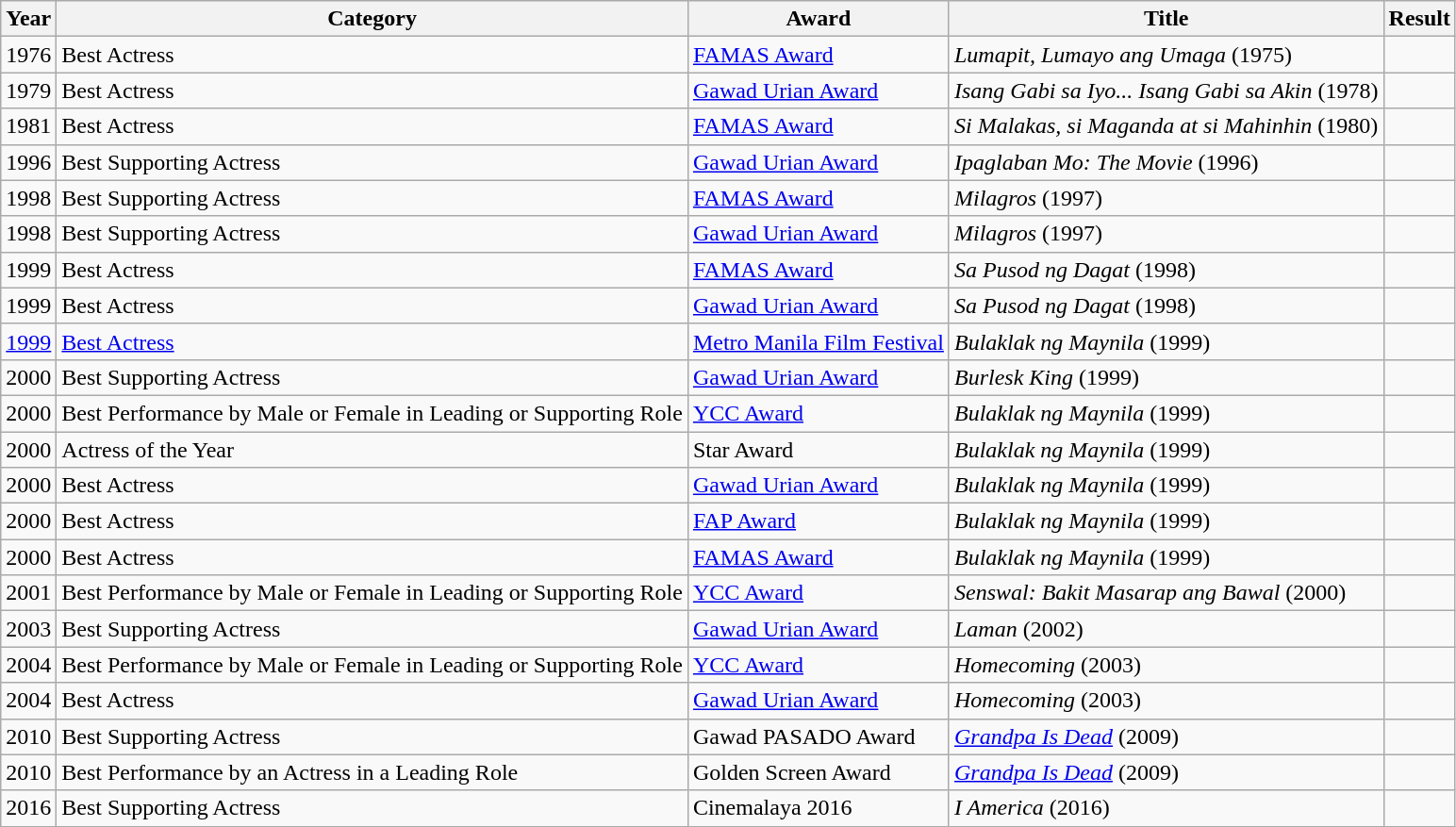<table class="wikitable">
<tr>
<th>Year</th>
<th>Category</th>
<th>Award</th>
<th>Title</th>
<th>Result</th>
</tr>
<tr>
<td>1976</td>
<td>Best Actress</td>
<td><a href='#'>FAMAS Award</a></td>
<td><em>Lumapit, Lumayo ang Umaga</em> (1975)</td>
<td></td>
</tr>
<tr>
<td>1979</td>
<td>Best Actress</td>
<td><a href='#'>Gawad Urian Award</a></td>
<td><em>Isang Gabi sa Iyo... Isang Gabi sa Akin</em> (1978)</td>
<td></td>
</tr>
<tr>
<td>1981</td>
<td>Best Actress</td>
<td><a href='#'>FAMAS Award</a></td>
<td><em>Si Malakas, si Maganda at si Mahinhin</em> (1980)</td>
<td></td>
</tr>
<tr>
<td>1996</td>
<td>Best Supporting Actress</td>
<td><a href='#'>Gawad Urian Award</a></td>
<td><em>Ipaglaban Mo: The Movie</em> (1996)</td>
<td></td>
</tr>
<tr>
<td>1998</td>
<td>Best Supporting Actress</td>
<td><a href='#'>FAMAS Award</a></td>
<td><em>Milagros</em> (1997)</td>
<td></td>
</tr>
<tr>
<td>1998</td>
<td>Best Supporting Actress</td>
<td><a href='#'>Gawad Urian Award</a></td>
<td><em>Milagros</em> (1997)</td>
<td></td>
</tr>
<tr>
<td>1999</td>
<td>Best Actress</td>
<td><a href='#'>FAMAS Award</a></td>
<td><em>Sa Pusod ng Dagat</em> (1998)</td>
<td></td>
</tr>
<tr>
<td>1999</td>
<td>Best Actress</td>
<td><a href='#'>Gawad Urian Award</a></td>
<td><em>Sa Pusod ng Dagat</em> (1998)</td>
<td></td>
</tr>
<tr>
<td><a href='#'>1999</a></td>
<td><a href='#'>Best Actress</a></td>
<td><a href='#'>Metro Manila Film Festival</a></td>
<td><em>Bulaklak ng Maynila</em> (1999)</td>
<td></td>
</tr>
<tr>
<td>2000</td>
<td>Best Supporting Actress</td>
<td><a href='#'>Gawad Urian Award</a></td>
<td><em>Burlesk King</em> (1999)</td>
<td></td>
</tr>
<tr>
<td>2000</td>
<td>Best Performance by Male or Female in Leading or Supporting Role</td>
<td><a href='#'>YCC Award</a></td>
<td><em>Bulaklak ng Maynila</em> (1999)</td>
<td></td>
</tr>
<tr>
<td>2000</td>
<td>Actress of the Year</td>
<td>Star Award</td>
<td><em>Bulaklak ng Maynila</em> (1999)</td>
<td></td>
</tr>
<tr>
<td>2000</td>
<td>Best Actress</td>
<td><a href='#'>Gawad Urian Award</a></td>
<td><em>Bulaklak ng Maynila</em> (1999)</td>
<td></td>
</tr>
<tr>
<td>2000</td>
<td>Best Actress</td>
<td><a href='#'>FAP Award</a></td>
<td><em>Bulaklak ng Maynila</em> (1999)</td>
<td></td>
</tr>
<tr>
<td>2000</td>
<td>Best Actress</td>
<td><a href='#'>FAMAS Award</a></td>
<td><em>Bulaklak ng Maynila</em> (1999)</td>
<td></td>
</tr>
<tr>
<td>2001</td>
<td>Best Performance by Male or Female in Leading or Supporting Role</td>
<td><a href='#'>YCC Award</a></td>
<td><em>Senswal: Bakit Masarap ang Bawal</em> (2000)</td>
<td></td>
</tr>
<tr>
<td>2003</td>
<td>Best Supporting Actress</td>
<td><a href='#'>Gawad Urian Award</a></td>
<td><em>Laman</em> (2002)</td>
<td></td>
</tr>
<tr>
<td>2004</td>
<td>Best Performance by Male or Female in Leading or Supporting Role</td>
<td><a href='#'>YCC Award</a></td>
<td><em>Homecoming</em> (2003)</td>
<td></td>
</tr>
<tr>
<td>2004</td>
<td>Best Actress</td>
<td><a href='#'>Gawad Urian Award</a></td>
<td><em>Homecoming</em> (2003)</td>
<td></td>
</tr>
<tr>
<td>2010</td>
<td>Best Supporting Actress</td>
<td>Gawad PASADO Award</td>
<td><em><a href='#'>Grandpa Is Dead</a></em> (2009)</td>
<td></td>
</tr>
<tr>
<td>2010</td>
<td>Best Performance by an Actress in a Leading Role</td>
<td>Golden Screen Award</td>
<td><em><a href='#'>Grandpa Is Dead</a></em> (2009)</td>
<td></td>
</tr>
<tr>
<td>2016</td>
<td>Best Supporting Actress</td>
<td>Cinemalaya 2016</td>
<td><em>I America</em> (2016)</td>
<td></td>
</tr>
</table>
